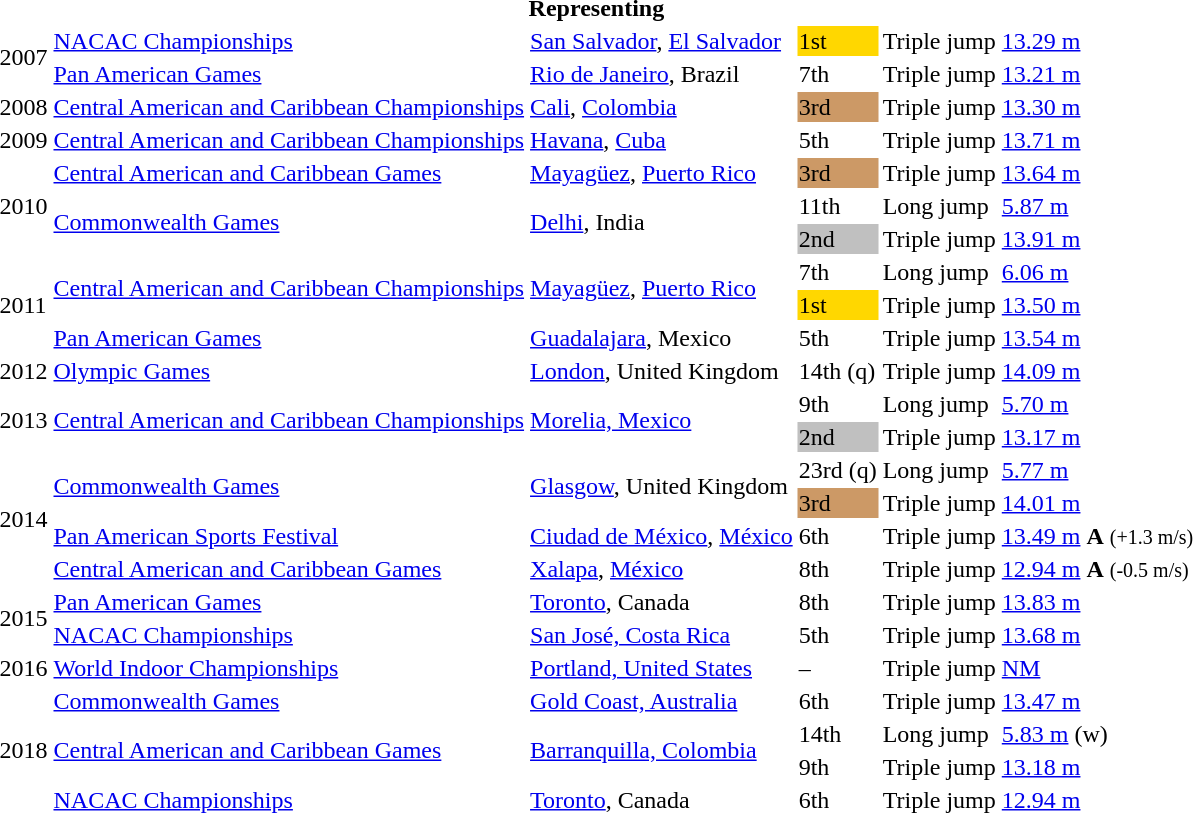<table>
<tr>
<th colspan="6">Representing </th>
</tr>
<tr>
<td rowspan=2>2007</td>
<td><a href='#'>NACAC Championships</a></td>
<td><a href='#'>San Salvador</a>, <a href='#'>El Salvador</a></td>
<td bgcolor=gold>1st</td>
<td>Triple jump</td>
<td><a href='#'>13.29 m</a></td>
</tr>
<tr>
<td><a href='#'>Pan American Games</a></td>
<td><a href='#'>Rio de Janeiro</a>, Brazil</td>
<td>7th</td>
<td>Triple jump</td>
<td><a href='#'>13.21 m</a></td>
</tr>
<tr>
<td>2008</td>
<td><a href='#'>Central American and Caribbean Championships</a></td>
<td><a href='#'>Cali</a>, <a href='#'>Colombia</a></td>
<td style="background:#c96;">3rd</td>
<td>Triple jump</td>
<td><a href='#'>13.30 m</a></td>
</tr>
<tr>
<td>2009</td>
<td><a href='#'>Central American and Caribbean Championships</a></td>
<td><a href='#'>Havana</a>, <a href='#'>Cuba</a></td>
<td>5th</td>
<td>Triple jump</td>
<td><a href='#'>13.71 m</a></td>
</tr>
<tr>
<td rowspan=3>2010</td>
<td><a href='#'>Central American and Caribbean Games</a></td>
<td><a href='#'>Mayagüez</a>, <a href='#'>Puerto Rico</a></td>
<td style="background:#c96;">3rd</td>
<td>Triple jump</td>
<td><a href='#'>13.64 m</a></td>
</tr>
<tr>
<td rowspan=2><a href='#'>Commonwealth Games</a></td>
<td rowspan=2><a href='#'>Delhi</a>, India</td>
<td>11th</td>
<td>Long jump</td>
<td><a href='#'>5.87 m</a></td>
</tr>
<tr>
<td style="background:silver;">2nd</td>
<td>Triple jump</td>
<td><a href='#'>13.91 m</a></td>
</tr>
<tr>
<td rowspan=3>2011</td>
<td rowspan=2><a href='#'>Central American and Caribbean Championships</a></td>
<td rowspan=2><a href='#'>Mayagüez</a>, <a href='#'>Puerto Rico</a></td>
<td>7th</td>
<td>Long jump</td>
<td><a href='#'>6.06 m</a></td>
</tr>
<tr>
<td bgcolor=gold>1st</td>
<td>Triple jump</td>
<td><a href='#'>13.50 m</a></td>
</tr>
<tr>
<td><a href='#'>Pan American Games</a></td>
<td><a href='#'>Guadalajara</a>, Mexico</td>
<td>5th</td>
<td>Triple jump</td>
<td><a href='#'>13.54 m</a></td>
</tr>
<tr>
<td>2012</td>
<td><a href='#'>Olympic Games</a></td>
<td><a href='#'>London</a>, United Kingdom</td>
<td>14th (q)</td>
<td>Triple jump</td>
<td><a href='#'>14.09 m</a></td>
</tr>
<tr>
<td rowspan=2>2013</td>
<td rowspan=2><a href='#'>Central American and Caribbean Championships</a></td>
<td rowspan=2><a href='#'>Morelia, Mexico</a></td>
<td>9th</td>
<td>Long jump</td>
<td><a href='#'>5.70 m</a></td>
</tr>
<tr>
<td bgcolor=silver>2nd</td>
<td>Triple jump</td>
<td><a href='#'>13.17 m</a></td>
</tr>
<tr>
<td rowspan=4>2014</td>
<td rowspan=2><a href='#'>Commonwealth Games</a></td>
<td rowspan=2><a href='#'>Glasgow</a>, United Kingdom</td>
<td>23rd (q)</td>
<td>Long jump</td>
<td><a href='#'>5.77 m</a></td>
</tr>
<tr>
<td bgcolor=cc9966>3rd</td>
<td>Triple jump</td>
<td><a href='#'>14.01 m</a></td>
</tr>
<tr>
<td><a href='#'>Pan American Sports Festival</a></td>
<td><a href='#'>Ciudad de México</a>, <a href='#'>México</a></td>
<td>6th</td>
<td>Triple jump</td>
<td><a href='#'>13.49 m</a> <strong>A</strong> <small>(+1.3 m/s)</small></td>
</tr>
<tr>
<td><a href='#'>Central American and Caribbean Games</a></td>
<td><a href='#'>Xalapa</a>, <a href='#'>México</a></td>
<td>8th</td>
<td>Triple jump</td>
<td><a href='#'>12.94 m</a> <strong>A</strong> <small>(-0.5 m/s)</small></td>
</tr>
<tr>
<td rowspan=2>2015</td>
<td><a href='#'>Pan American Games</a></td>
<td><a href='#'>Toronto</a>, Canada</td>
<td>8th</td>
<td>Triple jump</td>
<td><a href='#'>13.83 m</a></td>
</tr>
<tr>
<td><a href='#'>NACAC Championships</a></td>
<td><a href='#'>San José, Costa Rica</a></td>
<td>5th</td>
<td>Triple jump</td>
<td><a href='#'>13.68 m</a></td>
</tr>
<tr>
<td>2016</td>
<td><a href='#'>World Indoor Championships</a></td>
<td><a href='#'>Portland, United States</a></td>
<td>–</td>
<td>Triple jump</td>
<td><a href='#'>NM</a></td>
</tr>
<tr>
<td rowspan=4>2018</td>
<td><a href='#'>Commonwealth Games</a></td>
<td><a href='#'>Gold Coast, Australia</a></td>
<td>6th</td>
<td>Triple jump</td>
<td><a href='#'>13.47 m</a></td>
</tr>
<tr>
<td rowspan=2><a href='#'>Central American and Caribbean Games</a></td>
<td rowspan=2><a href='#'>Barranquilla, Colombia</a></td>
<td>14th</td>
<td>Long jump</td>
<td><a href='#'>5.83 m</a> (w)</td>
</tr>
<tr>
<td>9th</td>
<td>Triple jump</td>
<td><a href='#'>13.18 m</a></td>
</tr>
<tr>
<td><a href='#'>NACAC Championships</a></td>
<td><a href='#'>Toronto</a>, Canada</td>
<td>6th</td>
<td>Triple jump</td>
<td><a href='#'>12.94 m</a></td>
</tr>
</table>
